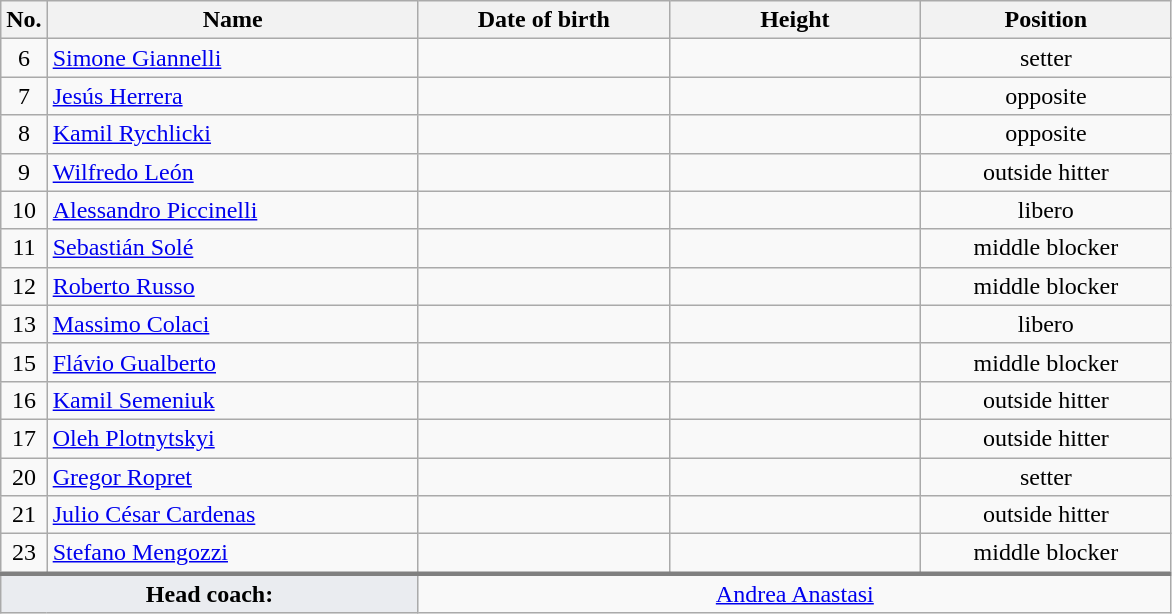<table class="wikitable sortable" style="font-size:100%; text-align:center">
<tr>
<th>No.</th>
<th style="width:15em">Name</th>
<th style="width:10em">Date of birth</th>
<th style="width:10em">Height</th>
<th style="width:10em">Position</th>
</tr>
<tr>
<td>6</td>
<td align=left> <a href='#'>Simone Giannelli</a></td>
<td align=right></td>
<td></td>
<td>setter</td>
</tr>
<tr>
<td>7</td>
<td align=left> <a href='#'>Jesús Herrera</a></td>
<td align=right></td>
<td></td>
<td>opposite</td>
</tr>
<tr>
<td>8</td>
<td align=left> <a href='#'>Kamil Rychlicki</a></td>
<td align=right></td>
<td></td>
<td>opposite</td>
</tr>
<tr>
<td>9</td>
<td align=left> <a href='#'>Wilfredo León</a></td>
<td align=right></td>
<td></td>
<td>outside hitter</td>
</tr>
<tr>
<td>10</td>
<td align=left> <a href='#'>Alessandro Piccinelli</a></td>
<td align=right></td>
<td></td>
<td>libero</td>
</tr>
<tr>
<td>11</td>
<td align=left> <a href='#'>Sebastián Solé</a></td>
<td align=right></td>
<td></td>
<td>middle blocker</td>
</tr>
<tr>
<td>12</td>
<td align=left> <a href='#'>Roberto Russo</a></td>
<td align=right></td>
<td></td>
<td>middle blocker</td>
</tr>
<tr>
<td>13</td>
<td align=left> <a href='#'>Massimo Colaci</a></td>
<td align=right></td>
<td></td>
<td>libero</td>
</tr>
<tr>
<td>15</td>
<td align=left> <a href='#'>Flávio Gualberto</a></td>
<td align=right></td>
<td></td>
<td>middle blocker</td>
</tr>
<tr>
<td>16</td>
<td align=left> <a href='#'>Kamil Semeniuk</a></td>
<td align=right></td>
<td></td>
<td>outside hitter</td>
</tr>
<tr>
<td>17</td>
<td align=left> <a href='#'>Oleh Plotnytskyi</a></td>
<td align=right></td>
<td></td>
<td>outside hitter</td>
</tr>
<tr>
<td>20</td>
<td align=left> <a href='#'>Gregor Ropret</a></td>
<td align=right></td>
<td></td>
<td>setter</td>
</tr>
<tr>
<td>21</td>
<td align=left> <a href='#'>Julio César Cardenas</a></td>
<td align=right></td>
<td></td>
<td>outside hitter</td>
</tr>
<tr>
<td>23</td>
<td align=left> <a href='#'>Stefano Mengozzi</a></td>
<td align=right></td>
<td></td>
<td>middle blocker</td>
</tr>
<tr style="border-top: 3px solid grey">
<td colspan=2 style="background:#EAECF0"><strong>Head coach:</strong></td>
<td colspan=3> <a href='#'>Andrea Anastasi</a></td>
</tr>
</table>
